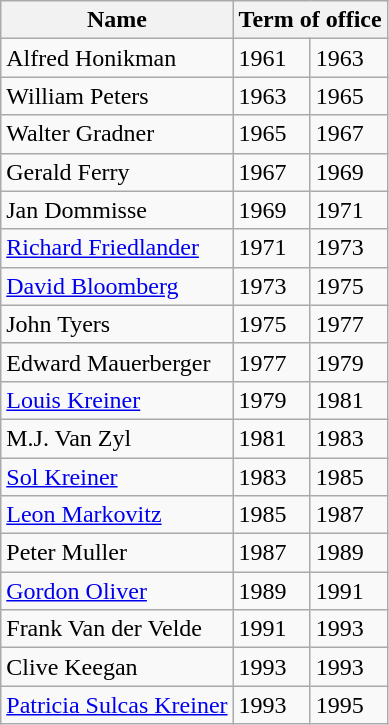<table class="wikitable">
<tr>
<th>Name</th>
<th colspan=2>Term of office</th>
</tr>
<tr>
<td>Alfred Honikman</td>
<td>1961</td>
<td>1963</td>
</tr>
<tr>
<td>William Peters</td>
<td>1963</td>
<td>1965</td>
</tr>
<tr>
<td>Walter Gradner</td>
<td>1965</td>
<td>1967</td>
</tr>
<tr>
<td>Gerald Ferry</td>
<td>1967</td>
<td>1969</td>
</tr>
<tr>
<td>Jan Dommisse</td>
<td>1969</td>
<td>1971</td>
</tr>
<tr>
<td><a href='#'>Richard Friedlander</a></td>
<td>1971</td>
<td>1973</td>
</tr>
<tr>
<td><a href='#'>David Bloomberg</a></td>
<td>1973</td>
<td>1975</td>
</tr>
<tr>
<td>John Tyers</td>
<td>1975</td>
<td>1977</td>
</tr>
<tr>
<td>Edward Mauerberger</td>
<td>1977</td>
<td>1979</td>
</tr>
<tr>
<td><a href='#'>Louis Kreiner</a></td>
<td>1979</td>
<td>1981</td>
</tr>
<tr>
<td>M.J. Van Zyl</td>
<td>1981</td>
<td>1983</td>
</tr>
<tr>
<td><a href='#'>Sol Kreiner</a></td>
<td>1983</td>
<td>1985</td>
</tr>
<tr>
<td><a href='#'>Leon Markovitz</a></td>
<td>1985</td>
<td>1987</td>
</tr>
<tr>
<td>Peter Muller</td>
<td>1987</td>
<td>1989</td>
</tr>
<tr>
<td><a href='#'>Gordon Oliver</a></td>
<td>1989</td>
<td>1991</td>
</tr>
<tr>
<td>Frank Van der Velde</td>
<td>1991</td>
<td>1993</td>
</tr>
<tr>
<td>Clive Keegan</td>
<td>1993</td>
<td>1993</td>
</tr>
<tr>
<td><a href='#'>Patricia Sulcas Kreiner</a></td>
<td>1993</td>
<td>1995</td>
</tr>
</table>
